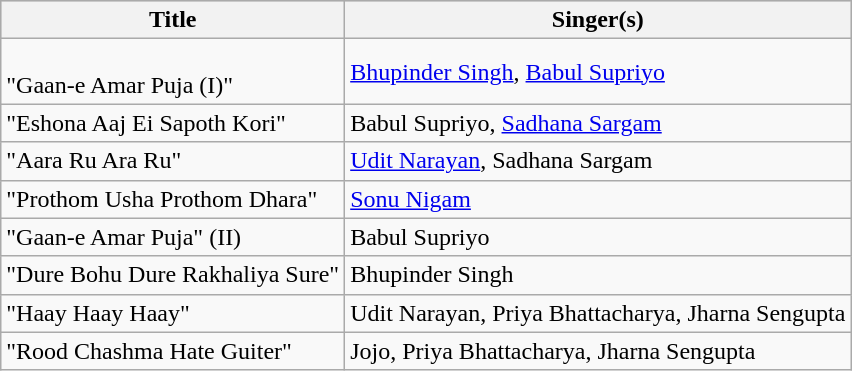<table class="wikitable">
<tr style="background:#ccc; text-align:centr;">
<th>Title</th>
<th>Singer(s)</th>
</tr>
<tr>
<td><br>"Gaan-e Amar Puja (I)"</td>
<td><a href='#'>Bhupinder Singh</a>, <a href='#'>Babul Supriyo</a></td>
</tr>
<tr>
<td>"Eshona Aaj Ei Sapoth Kori"</td>
<td>Babul Supriyo, <a href='#'>Sadhana Sargam</a></td>
</tr>
<tr>
<td>"Aara Ru Ara Ru"</td>
<td><a href='#'>Udit Narayan</a>, Sadhana Sargam</td>
</tr>
<tr>
<td>"Prothom Usha Prothom Dhara"</td>
<td><a href='#'>Sonu Nigam</a></td>
</tr>
<tr>
<td>"Gaan-e Amar Puja" (II)</td>
<td>Babul Supriyo</td>
</tr>
<tr>
<td>"Dure Bohu Dure Rakhaliya Sure"</td>
<td>Bhupinder Singh</td>
</tr>
<tr>
<td>"Haay Haay Haay"</td>
<td>Udit Narayan, Priya Bhattacharya, Jharna Sengupta</td>
</tr>
<tr>
<td>"Rood Chashma Hate Guiter"</td>
<td>Jojo, Priya Bhattacharya, Jharna Sengupta</td>
</tr>
</table>
